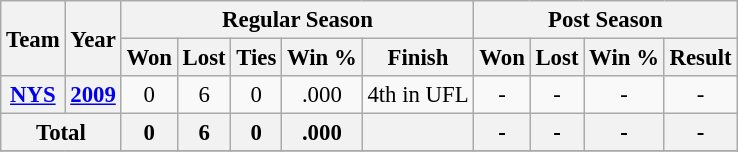<table class="wikitable" style="font-size: 95%; text-align:center;">
<tr>
<th rowspan="2">Team</th>
<th rowspan="2">Year</th>
<th colspan="5">Regular Season</th>
<th colspan="4">Post Season</th>
</tr>
<tr>
<th>Won</th>
<th>Lost</th>
<th>Ties</th>
<th>Win %</th>
<th>Finish</th>
<th>Won</th>
<th>Lost</th>
<th>Win %</th>
<th>Result</th>
</tr>
<tr>
<th><a href='#'>NYS</a></th>
<th><a href='#'>2009</a></th>
<td>0</td>
<td>6</td>
<td>0</td>
<td>.000</td>
<td>4th in UFL</td>
<td>-</td>
<td>-</td>
<td>-</td>
<td>-</td>
</tr>
<tr>
<th colspan="2">Total</th>
<th>0</th>
<th>6</th>
<th>0</th>
<th>.000</th>
<th></th>
<th>-</th>
<th>-</th>
<th>-</th>
<th>-</th>
</tr>
<tr>
</tr>
</table>
